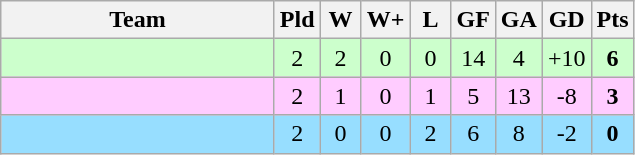<table class="wikitable" style="text-align: center;">
<tr>
<th width="175">Team</th>
<th width="20">Pld</th>
<th width="20">W</th>
<th width="20">W+</th>
<th width="20">L</th>
<th width="20">GF</th>
<th width="20">GA</th>
<th width="20">GD</th>
<th width="20">Pts</th>
</tr>
<tr align=center style="background:#ccffcc;">
<td style="text-align:left;"></td>
<td>2</td>
<td>2</td>
<td>0</td>
<td>0</td>
<td>14</td>
<td>4</td>
<td>+10</td>
<td><strong>6</strong></td>
</tr>
<tr align=center style="background:#ffccff;">
<td style="text-align:left;"></td>
<td>2</td>
<td>1</td>
<td>0</td>
<td>1</td>
<td>5</td>
<td>13</td>
<td>-8</td>
<td><strong>3</strong></td>
</tr>
<tr align=center style="background:#97DEFF;">
<td style="text-align:left;"></td>
<td>2</td>
<td>0</td>
<td>0</td>
<td>2</td>
<td>6</td>
<td>8</td>
<td>-2</td>
<td><strong>0</strong></td>
</tr>
</table>
